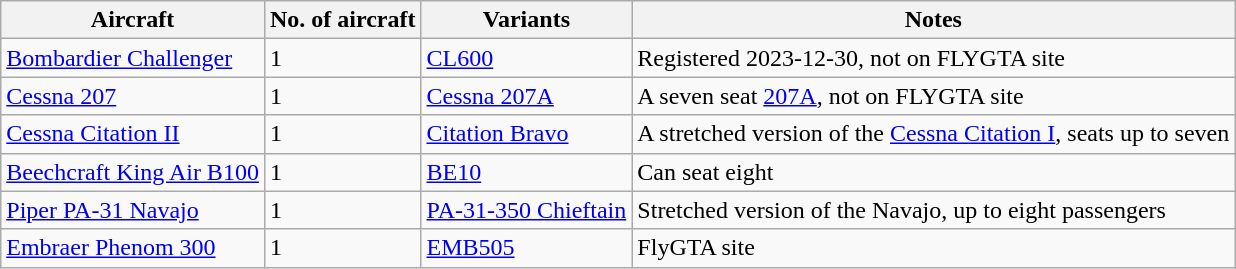<table class="wikitable">
<tr>
<th>Aircraft</th>
<th>No. of aircraft</th>
<th>Variants</th>
<th>Notes</th>
</tr>
<tr>
<td><a href='#'>Bombardier Challenger</a></td>
<td>1</td>
<td><a href='#'>CL600</a></td>
<td>Registered 2023-12-30, not on FLYGTA site</td>
</tr>
<tr>
<td><a href='#'>Cessna 207</a></td>
<td>1</td>
<td><a href='#'>Cessna 207A</a></td>
<td>A seven seat <a href='#'>207A</a>, not on FLYGTA site</td>
</tr>
<tr>
<td><a href='#'>Cessna Citation II</a></td>
<td>1</td>
<td><a href='#'>Citation Bravo</a></td>
<td>A stretched version of the <a href='#'>Cessna Citation I</a>, seats up to seven</td>
</tr>
<tr>
<td><a href='#'>Beechcraft King Air B100</a></td>
<td>1</td>
<td><a href='#'>BE10</a></td>
<td>Can seat eight</td>
</tr>
<tr>
<td><a href='#'>Piper PA-31 Navajo</a></td>
<td>1</td>
<td><a href='#'>PA-31-350 Chieftain</a></td>
<td>Stretched version of the Navajo, up to eight passengers</td>
</tr>
<tr>
<td><a href='#'>Embraer Phenom 300</a></td>
<td>1</td>
<td><a href='#'>EMB505</a></td>
<td>FlyGTA site</td>
</tr>
</table>
